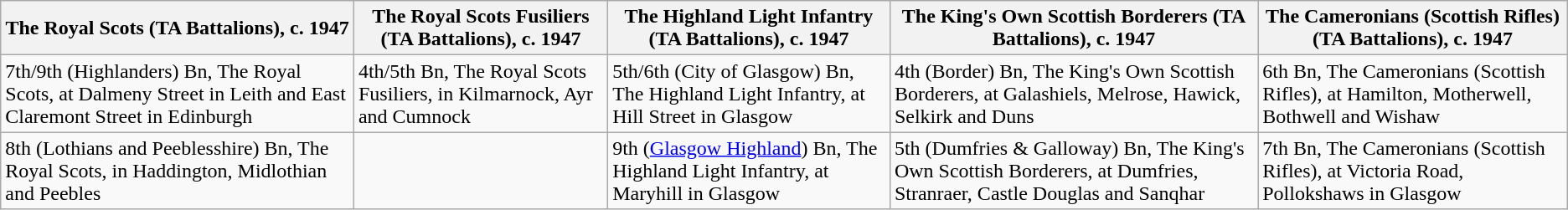<table class="wikitable">
<tr>
<th>The Royal Scots (TA Battalions), c. 1947</th>
<th>The Royal Scots Fusiliers (TA Battalions), c. 1947</th>
<th>The Highland Light Infantry (TA Battalions), c. 1947</th>
<th>The King's Own Scottish Borderers (TA Battalions), c. 1947</th>
<th>The Cameronians (Scottish Rifles) (TA Battalions), c. 1947</th>
</tr>
<tr>
<td>7th/9th (Highlanders) Bn, The Royal Scots, at Dalmeny Street in Leith and East Claremont Street in Edinburgh</td>
<td>4th/5th Bn, The Royal Scots Fusiliers, in Kilmarnock, Ayr and Cumnock</td>
<td>5th/6th (City of Glasgow) Bn, The Highland Light Infantry, at Hill Street in Glasgow</td>
<td>4th (Border) Bn, The King's Own Scottish Borderers, at Galashiels, Melrose, Hawick, Selkirk and Duns</td>
<td>6th Bn, The Cameronians (Scottish Rifles), at Hamilton, Motherwell, Bothwell and Wishaw</td>
</tr>
<tr>
<td>8th (Lothians and Peeblesshire) Bn, The Royal Scots, in Haddington, Midlothian and Peebles</td>
<td></td>
<td>9th (<a href='#'>Glasgow Highland</a>) Bn, The Highland Light Infantry, at Maryhill in Glasgow</td>
<td>5th (Dumfries & Galloway) Bn, The King's Own Scottish Borderers, at Dumfries, Stranraer, Castle Douglas and Sanqhar</td>
<td>7th Bn, The Cameronians (Scottish Rifles), at Victoria Road, Pollokshaws in Glasgow</td>
</tr>
</table>
